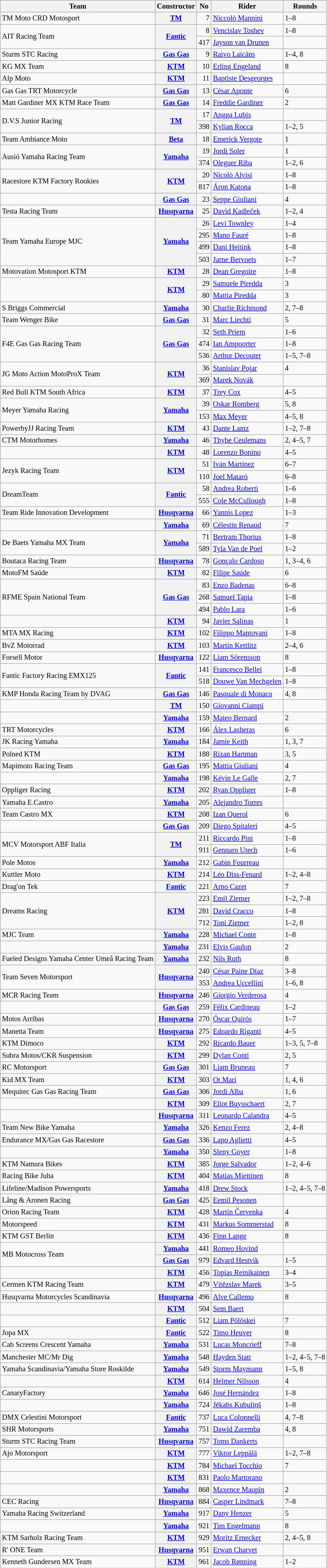<table class="wikitable" style="font-size: 85%;">
<tr>
<th>Team</th>
<th>Constructor</th>
<th>No</th>
<th>Rider</th>
<th>Rounds</th>
</tr>
<tr>
<td>TM Moto CRD Motosport</td>
<th><a href='#'>TM</a></th>
<td align="right">7</td>
<td> <a href='#'>Niccolò Mannini</a></td>
<td>1–8</td>
</tr>
<tr>
<td rowspan=2>AIT Racing Team</td>
<th rowspan=2><a href='#'>Fantic</a></th>
<td align="right">8</td>
<td> <a href='#'>Vencislav Toshev</a></td>
<td>1–8</td>
</tr>
<tr>
<td align="right">417</td>
<td> <a href='#'>Jayson van Drunen</a></td>
<td></td>
</tr>
<tr>
<td>Sturm STC Racing</td>
<th><a href='#'>Gas Gas</a></th>
<td align="right">9</td>
<td> <a href='#'>Raivo Laicāns</a></td>
<td>1–4, 8</td>
</tr>
<tr>
<td>KG MX Team</td>
<th><a href='#'>KTM</a></th>
<td align="right">10</td>
<td> <a href='#'>Erling Engeland</a></td>
<td>8</td>
</tr>
<tr>
<td>Alp Moto</td>
<th><a href='#'>KTM</a></th>
<td align="right">11</td>
<td> <a href='#'>Baptiste Desgeorges</a></td>
<td></td>
</tr>
<tr>
<td>Gas Gas TRT Motorcycle</td>
<th><a href='#'>Gas Gas</a></th>
<td align="right">13</td>
<td> <a href='#'>César Aponte</a></td>
<td>6</td>
</tr>
<tr>
<td>Matt Gardiner MX KTM Race Team</td>
<th><a href='#'>Gas Gas</a></th>
<td align="right">14</td>
<td> <a href='#'>Freddie Gardiner</a></td>
<td>2</td>
</tr>
<tr>
<td rowspan=2>D.V.S Junior Racing</td>
<th rowspan=2><a href='#'>TM</a></th>
<td align="right">17</td>
<td> <a href='#'>Angga Lubis</a></td>
<td></td>
</tr>
<tr>
<td align="right">398</td>
<td> <a href='#'>Kylian Rocca</a></td>
<td>1–2, 5</td>
</tr>
<tr>
<td>Team Ambiance Moto</td>
<th><a href='#'>Beta</a></th>
<td align="right">18</td>
<td> <a href='#'>Emerick Vergote</a></td>
<td>1</td>
</tr>
<tr>
<td rowspan=2>Ausió Yamaha Racing Team</td>
<th rowspan=2><a href='#'>Yamaha</a></th>
<td align="right">19</td>
<td> <a href='#'>Jordi Soler</a></td>
<td>1</td>
</tr>
<tr>
<td align="right">374</td>
<td> <a href='#'>Oleguer Riba</a></td>
<td>1–2, 6</td>
</tr>
<tr>
<td rowspan=2>Racestore KTM Factory Rookies</td>
<th rowspan=2><a href='#'>KTM</a></th>
<td align="right">20</td>
<td> <a href='#'>Nicolò Alvisi</a></td>
<td>1–8</td>
</tr>
<tr>
<td align="right">817</td>
<td> <a href='#'>Áron Katona</a></td>
<td>1–8</td>
</tr>
<tr>
<td></td>
<th><a href='#'>Gas Gas</a></th>
<td align="right">23</td>
<td> <a href='#'>Seppe Giuliani</a></td>
<td>4</td>
</tr>
<tr>
<td>Testa Racing Team</td>
<th><a href='#'>Husqvarna</a></th>
<td align="right">25</td>
<td> <a href='#'>David Kadleček</a></td>
<td>1–2, 4</td>
</tr>
<tr>
<td rowspan=4>Team Yamaha Europe MJC</td>
<th rowspan=4><a href='#'>Yamaha</a></th>
<td align="right">26</td>
<td> <a href='#'>Levi Townley</a></td>
<td>1–4</td>
</tr>
<tr>
<td align="right">295</td>
<td> <a href='#'>Mano Fauré</a></td>
<td>1–8</td>
</tr>
<tr>
<td align="right">499</td>
<td> <a href='#'>Dani Heitink</a></td>
<td>1–8</td>
</tr>
<tr>
<td align="right">503</td>
<td> <a href='#'>Jarne Bervoets</a></td>
<td>1–7</td>
</tr>
<tr>
<td>Motovation Motosport KTM</td>
<th><a href='#'>KTM</a></th>
<td align="right">28</td>
<td> <a href='#'>Dean Gregoire</a></td>
<td>1–8</td>
</tr>
<tr>
<td rowspan=2></td>
<th rowspan=2><a href='#'>KTM</a></th>
<td align="right">29</td>
<td> <a href='#'>Samuele Piredda</a></td>
<td>3</td>
</tr>
<tr>
<td align="right">80</td>
<td> <a href='#'>Mattia Piredda</a></td>
<td>3</td>
</tr>
<tr>
<td>S Briggs Commercial</td>
<th><a href='#'>Yamaha</a></th>
<td align="right">30</td>
<td> <a href='#'>Charlie Richmond</a></td>
<td>2, 7–8</td>
</tr>
<tr>
<td>Team Wenger Bike</td>
<th><a href='#'>Gas Gas</a></th>
<td align="right">31</td>
<td> <a href='#'>Marc Liechti</a></td>
<td>5</td>
</tr>
<tr>
<td rowspan=3>F4E Gas Gas Racing Team</td>
<th rowspan=3><a href='#'>Gas Gas</a></th>
<td align="right">32</td>
<td> <a href='#'>Seth Priem</a></td>
<td>1–6</td>
</tr>
<tr>
<td align="right">474</td>
<td> <a href='#'>Ian Ampoorter</a></td>
<td>1–8</td>
</tr>
<tr>
<td align="right">536</td>
<td> <a href='#'>Arthur Decouter</a></td>
<td>1–5, 7–8</td>
</tr>
<tr>
<td rowspan=2>JG Moto Action MotoProX Team</td>
<th rowspan=2><a href='#'>KTM</a></th>
<td align="right">36</td>
<td> <a href='#'>Stanislav Pojar</a></td>
<td>4</td>
</tr>
<tr>
<td align="right">369</td>
<td> <a href='#'>Marek Novák</a></td>
<td></td>
</tr>
<tr>
<td>Red Bull KTM South Africa</td>
<th><a href='#'>KTM</a></th>
<td align="right">37</td>
<td> <a href='#'>Trey Cox</a></td>
<td>4–5</td>
</tr>
<tr>
<td rowspan=2>Meyer Yamaha Racing</td>
<th rowspan=2><a href='#'>Yamaha</a></th>
<td align="right">39</td>
<td> <a href='#'>Oskar Romberg</a></td>
<td>5, 8</td>
</tr>
<tr>
<td align="right">153</td>
<td> <a href='#'>Max Meyer</a></td>
<td>4–5, 8</td>
</tr>
<tr>
<td>PowerbyJJ Racing Team</td>
<th><a href='#'>KTM</a></th>
<td align="right">43</td>
<td> <a href='#'>Dante Lantz</a></td>
<td>1–2, 7–8</td>
</tr>
<tr>
<td>CTM Motorhomes</td>
<th><a href='#'>Yamaha</a></th>
<td align="right">46</td>
<td> <a href='#'>Thybe Ceulemans</a></td>
<td>2, 4–5, 7</td>
</tr>
<tr>
<td></td>
<th><a href='#'>KTM</a></th>
<td align="right">48</td>
<td> <a href='#'>Lorenzo Bonino</a></td>
<td>4–5</td>
</tr>
<tr>
<td rowspan=2>Jezyk Racing Team</td>
<th rowspan=2><a href='#'>KTM</a></th>
<td align="right">51</td>
<td> <a href='#'>Iván Martínez</a></td>
<td>6–7</td>
</tr>
<tr>
<td align="right">110</td>
<td> <a href='#'>Joel Mataró</a></td>
<td>6–8</td>
</tr>
<tr>
<td rowspan=2>DreamTeam</td>
<th rowspan=2><a href='#'>Fantic</a></th>
<td align="right">58</td>
<td> <a href='#'>Andrea Roberti</a></td>
<td>1–6</td>
</tr>
<tr>
<td align="right">555</td>
<td> <a href='#'>Cole McCullough</a></td>
<td>1–8</td>
</tr>
<tr>
<td>Team Ride Innovation Development</td>
<th><a href='#'>Husqvarna</a></th>
<td align="right">66</td>
<td> <a href='#'>Yannis Lopez</a></td>
<td>1–3</td>
</tr>
<tr>
<td></td>
<th><a href='#'>Yamaha</a></th>
<td align="right">69</td>
<td> <a href='#'>Célestin Renaud</a></td>
<td>7</td>
</tr>
<tr>
<td rowspan=2>De Baets Yamaha MX Team</td>
<th rowspan=2><a href='#'>Yamaha</a></th>
<td align="right">71</td>
<td> <a href='#'>Bertram Thorius</a></td>
<td>1–8</td>
</tr>
<tr>
<td align="right">589</td>
<td> <a href='#'>Tyla Van de Poel</a></td>
<td>1–2</td>
</tr>
<tr>
<td>Boutaca Racing Team</td>
<th><a href='#'>Husqvarna</a></th>
<td align="right">78</td>
<td> <a href='#'>Gonçalo Cardoso</a></td>
<td>1, 3–4, 6</td>
</tr>
<tr>
<td>MotoFM Saúde</td>
<th><a href='#'>KTM</a></th>
<td align="right">82</td>
<td> <a href='#'>Filipe Saúde</a></td>
<td>6</td>
</tr>
<tr>
<td rowspan=3>RFME Spain National Team</td>
<th rowspan=3><a href='#'>Gas Gas</a></th>
<td align="right">83</td>
<td> <a href='#'>Enzo Badenas</a></td>
<td>6–8</td>
</tr>
<tr>
<td align="right">268</td>
<td> <a href='#'>Samuel Tapia</a></td>
<td>1–8</td>
</tr>
<tr>
<td align="right">494</td>
<td> <a href='#'>Pablo Lara</a></td>
<td>1–6</td>
</tr>
<tr>
<td></td>
<th><a href='#'>KTM</a></th>
<td align="right">94</td>
<td> <a href='#'>Javier Salinas</a></td>
<td>1</td>
</tr>
<tr>
<td>MTA MX Racing</td>
<th><a href='#'>KTM</a></th>
<td align="right">102</td>
<td> <a href='#'>Filippo Mantovani</a></td>
<td>1–8</td>
</tr>
<tr>
<td>BvZ Motorrad</td>
<th><a href='#'>KTM</a></th>
<td align="right">103</td>
<td> <a href='#'>Martin Kettlitz</a></td>
<td>2–4, 6</td>
</tr>
<tr>
<td>Forsell Motor</td>
<th><a href='#'>Husqvarna</a></th>
<td align="right">122</td>
<td> <a href='#'>Liam Sörensson</a></td>
<td>8</td>
</tr>
<tr>
<td rowspan=2>Fantic Factory Racing EMX125</td>
<th rowspan=2><a href='#'>Fantic</a></th>
<td align="right">141</td>
<td> <a href='#'>Francesco Bellei</a></td>
<td>1–8</td>
</tr>
<tr>
<td align="right">518</td>
<td> <a href='#'>Douwe Van Mechgelen</a></td>
<td>1–8</td>
</tr>
<tr>
<td>KMP Honda Racing Team by DVAG</td>
<th><a href='#'>Gas Gas</a></th>
<td align="right">146</td>
<td> <a href='#'>Pasquale di Monaco</a></td>
<td>4, 8</td>
</tr>
<tr>
<td></td>
<th><a href='#'>TM</a></th>
<td align="right">150</td>
<td> <a href='#'>Giovanni Ciampi</a></td>
<td></td>
</tr>
<tr>
<td></td>
<th><a href='#'>Yamaha</a></th>
<td align="right">159</td>
<td> <a href='#'>Mateo Bernard</a></td>
<td>2</td>
</tr>
<tr>
<td>TRT Motorcycles</td>
<th><a href='#'>KTM</a></th>
<td align="right">166</td>
<td> <a href='#'>Álex Lasheras</a></td>
<td>6</td>
</tr>
<tr>
<td>JK Racing Yamaha</td>
<th><a href='#'>Yamaha</a></th>
<td align="right">184</td>
<td> <a href='#'>Jamie Keith</a></td>
<td>1, 3, 7</td>
</tr>
<tr>
<td>Polned KTM</td>
<th><a href='#'>KTM</a></th>
<td align="right">188</td>
<td> <a href='#'>Rizan Hartman</a></td>
<td>3, 5</td>
</tr>
<tr>
<td>Mapimoto Racing Team</td>
<th><a href='#'>Gas Gas</a></th>
<td align="right">195</td>
<td> <a href='#'>Mattia Giuliani</a></td>
<td>4</td>
</tr>
<tr>
<td></td>
<th><a href='#'>Yamaha</a></th>
<td align="right">198</td>
<td> <a href='#'>Kévin Le Galle</a></td>
<td>2, 7</td>
</tr>
<tr>
<td>Oppliger Racing</td>
<th><a href='#'>KTM</a></th>
<td align="right">202</td>
<td> <a href='#'>Ryan Oppliger</a></td>
<td>1–8</td>
</tr>
<tr>
<td>Yamaha E.Castro</td>
<th><a href='#'>Yamaha</a></th>
<td align="right">205</td>
<td> <a href='#'>Alejandro Torres</a></td>
<td></td>
</tr>
<tr>
<td>Team Castro MX</td>
<th><a href='#'>KTM</a></th>
<td align="right">208</td>
<td> <a href='#'>Izan Querol</a></td>
<td>6</td>
</tr>
<tr>
<td></td>
<th><a href='#'>Gas Gas</a></th>
<td align="right">209</td>
<td> <a href='#'>Diego Spitaleri</a></td>
<td>4–5</td>
</tr>
<tr>
<td rowspan=2>MCV Motorsport ABF Italia</td>
<th rowspan=2><a href='#'>TM</a></th>
<td align="right">211</td>
<td> <a href='#'>Riccardo Pini</a></td>
<td>1–8</td>
</tr>
<tr>
<td align="right">911</td>
<td> <a href='#'>Gennaro Utech</a></td>
<td>1–6</td>
</tr>
<tr>
<td>Pole Motos</td>
<th><a href='#'>Yamaha</a></th>
<td align="right">212</td>
<td> <a href='#'>Gabin Fourreau</a></td>
<td></td>
</tr>
<tr>
<td>Kuttler Moto</td>
<th><a href='#'>KTM</a></th>
<td align="right">214</td>
<td> <a href='#'>Léo Diss-Fenard</a></td>
<td>1–2, 4–8</td>
</tr>
<tr>
<td>Drag'on Tek</td>
<th><a href='#'>Fantic</a></th>
<td align="right">221</td>
<td> <a href='#'>Arno Cazet</a></td>
<td>7</td>
</tr>
<tr>
<td rowspan=3>Dreams Racing</td>
<th rowspan=3><a href='#'>KTM</a></th>
<td align="right">223</td>
<td> <a href='#'>Emil Ziemer</a></td>
<td>1–2, 7–8</td>
</tr>
<tr>
<td align="right">281</td>
<td> <a href='#'>David Cracco</a></td>
<td>1–8</td>
</tr>
<tr>
<td align="right">712</td>
<td> <a href='#'>Toni Ziemer</a></td>
<td>1–2, 8</td>
</tr>
<tr>
<td>MJC Team</td>
<th><a href='#'>Yamaha</a></th>
<td align="right">228</td>
<td> <a href='#'>Michael Conte</a></td>
<td>1–8</td>
</tr>
<tr>
<td></td>
<th><a href='#'>Yamaha</a></th>
<td align="right">231</td>
<td> <a href='#'>Elvis Gaulon</a></td>
<td>2</td>
</tr>
<tr>
<td>Fueled Designs Yamaha Center Umeå Racing Team</td>
<th><a href='#'>Yamaha</a></th>
<td align="right">232</td>
<td> <a href='#'>Nils Ruth</a></td>
<td>8</td>
</tr>
<tr>
<td rowspan=2>Team Seven Motorsport</td>
<th rowspan=2><a href='#'>Husqvarna</a></th>
<td align="right">240</td>
<td> <a href='#'>César Paine Díaz</a></td>
<td>3–8</td>
</tr>
<tr>
<td align="right">353</td>
<td> <a href='#'>Andrea Uccellini</a></td>
<td>1–6, 8</td>
</tr>
<tr>
<td>MCR Racing Team</td>
<th><a href='#'>Husqvarna</a></th>
<td align="right">246</td>
<td> <a href='#'>Giorgio Verderosa</a></td>
<td>4</td>
</tr>
<tr>
<td></td>
<th><a href='#'>Gas Gas</a></th>
<td align="right">259</td>
<td> <a href='#'>Félix Cardineau</a></td>
<td>1–2</td>
</tr>
<tr>
<td>Motos Arribas</td>
<th><a href='#'>Husqvarna</a></th>
<td align="right">270</td>
<td> <a href='#'>Óscar Quirós</a></td>
<td>1–7</td>
</tr>
<tr>
<td>Manetta Team</td>
<th><a href='#'>Husqvarna</a></th>
<td align="right">275</td>
<td> <a href='#'>Edoardo Riganti</a></td>
<td>4–5</td>
</tr>
<tr>
<td>KTM Dimoco</td>
<th><a href='#'>KTM</a></th>
<td align="right">292</td>
<td> <a href='#'>Ricardo Bauer</a></td>
<td>1–3, 5, 7–8</td>
</tr>
<tr>
<td>Subra Motos/CKR Suspension</td>
<th><a href='#'>KTM</a></th>
<td align="right">299</td>
<td> <a href='#'>Dylan Conti</a></td>
<td>2, 5</td>
</tr>
<tr>
<td>RC Motorsport</td>
<th><a href='#'>Gas Gas</a></th>
<td align="right">301</td>
<td> <a href='#'>Liam Bruneau</a></td>
<td>7</td>
</tr>
<tr>
<td>Kid MX Team</td>
<th><a href='#'>KTM</a></th>
<td align="right">303</td>
<td> <a href='#'>Ot Marí</a></td>
<td>1, 4, 6</td>
</tr>
<tr>
<td>Mequitec Gas Gas Racing Team</td>
<th><a href='#'>Gas Gas</a></th>
<td align="right">306</td>
<td> <a href='#'>Jordi Alba</a></td>
<td>1, 6</td>
</tr>
<tr>
<td></td>
<th><a href='#'>KTM</a></th>
<td align="right">309</td>
<td> <a href='#'>Eliot Buysschaert</a></td>
<td>2, 7</td>
</tr>
<tr>
<td></td>
<th><a href='#'>Husqvarna</a></th>
<td align="right">311</td>
<td> <a href='#'>Leonardo Calandra</a></td>
<td>4–5</td>
</tr>
<tr>
<td>Team New Bike Yamaha</td>
<th><a href='#'>Yamaha</a></th>
<td align="right">326</td>
<td> <a href='#'>Kenzo Ferez</a></td>
<td>2, 4–8</td>
</tr>
<tr>
<td>Endurance MX/Gas Gas Racestore</td>
<th><a href='#'>Gas Gas</a></th>
<td align="right">336</td>
<td> <a href='#'>Lapo Aglietti</a></td>
<td>4–5</td>
</tr>
<tr>
<td></td>
<th><a href='#'>Yamaha</a></th>
<td align="right">350</td>
<td> <a href='#'>Sleny Goyer</a></td>
<td>1–8</td>
</tr>
<tr>
<td>KTM Namura Bikes</td>
<th><a href='#'>KTM</a></th>
<td align="right">385</td>
<td> <a href='#'>Jorge Salvador</a></td>
<td>1–2, 4–6</td>
</tr>
<tr>
<td>Racing Bike Juha</td>
<th><a href='#'>KTM</a></th>
<td align="right">404</td>
<td> <a href='#'>Matias Miettinen</a></td>
<td>8</td>
</tr>
<tr>
<td>Lifeline/Madison Powersports</td>
<th><a href='#'>Yamaha</a></th>
<td align="right">418</td>
<td> <a href='#'>Drew Stock</a></td>
<td>1–2, 4–5, 7–8</td>
</tr>
<tr>
<td>Lång & Aronen Racing</td>
<th><a href='#'>Gas Gas</a></th>
<td align="right">425</td>
<td> <a href='#'>Eemil Pesonen</a></td>
<td></td>
</tr>
<tr>
<td>Orion Racing Team</td>
<th><a href='#'>KTM</a></th>
<td align="right">428</td>
<td> <a href='#'>Martin Červenka</a></td>
<td>4</td>
</tr>
<tr>
<td>Motorspeed</td>
<th><a href='#'>KTM</a></th>
<td align="right">431</td>
<td> <a href='#'>Markus Sommerstad</a></td>
<td>8</td>
</tr>
<tr>
<td>KTM GST Berlin</td>
<th><a href='#'>KTM</a></th>
<td align="right">436</td>
<td> <a href='#'>Finn Lange</a></td>
<td>8</td>
</tr>
<tr>
<td rowspan=2>MB Motocross Team</td>
<th><a href='#'>Yamaha</a></th>
<td align="right">441</td>
<td> <a href='#'>Romeo Hovind</a></td>
<td></td>
</tr>
<tr>
<th><a href='#'>Gas Gas</a></th>
<td align="right">979</td>
<td> <a href='#'>Edvard Hestvik</a></td>
<td>1–5</td>
</tr>
<tr>
<td></td>
<th><a href='#'>KTM</a></th>
<td align="right">456</td>
<td> <a href='#'>Topias Reinikainen</a></td>
<td>3–4</td>
</tr>
<tr>
<td>Cermen KTM Racing Team</td>
<th><a href='#'>KTM</a></th>
<td align="right">479</td>
<td> <a href='#'>Vítězslav Marek</a></td>
<td>3–5</td>
</tr>
<tr>
<td>Husqvarna Motorcycles Scandinavia</td>
<th><a href='#'>Husqvarna</a></th>
<td align="right">496</td>
<td> <a href='#'>Alve Callemo</a></td>
<td>8</td>
</tr>
<tr>
<td></td>
<th><a href='#'>KTM</a></th>
<td align="right">504</td>
<td> <a href='#'>Sem Baert</a></td>
<td></td>
</tr>
<tr>
<td></td>
<th><a href='#'>Fantic</a></th>
<td align="right">512</td>
<td> <a href='#'>Liam Pölöskei</a></td>
<td>7</td>
</tr>
<tr>
<td>Jopa MX</td>
<th><a href='#'>Fantic</a></th>
<td align="right">522</td>
<td> <a href='#'>Timo Heuver</a></td>
<td>8</td>
</tr>
<tr>
<td>Cab Screens Crescent Yamaha</td>
<th><a href='#'>Yamaha</a></th>
<td align="right">531</td>
<td> <a href='#'>Lucas Moncrieff</a></td>
<td>7–8</td>
</tr>
<tr>
<td>Manchester MC/Mr Dig</td>
<th><a href='#'>Yamaha</a></th>
<td align="right">548</td>
<td> <a href='#'>Hayden Statt</a></td>
<td>1–2, 4–5, 7–8</td>
</tr>
<tr>
<td>Yamaha Scandinavia/Yamaha Store Roskilde</td>
<th><a href='#'>Yamaha</a></th>
<td align="right">549</td>
<td> <a href='#'>Storm Maymann</a></td>
<td>1–5, 8</td>
</tr>
<tr>
<td></td>
<th><a href='#'>KTM</a></th>
<td align="right">614</td>
<td> <a href='#'>Helmer Nilsson</a></td>
<td>4</td>
</tr>
<tr>
<td>CanaryFactory</td>
<th><a href='#'>Yamaha</a></th>
<td align="right">646</td>
<td> <a href='#'>José Hernández</a></td>
<td>1–8</td>
</tr>
<tr>
<td></td>
<th><a href='#'>Yamaha</a></th>
<td align="right">724</td>
<td> <a href='#'>Jēkabs Kubuliņš</a></td>
<td>1–8</td>
</tr>
<tr>
<td>DMX Celestini Motorsport</td>
<th><a href='#'>Fantic</a></th>
<td align="right">737</td>
<td> <a href='#'>Luca Colonnelli</a></td>
<td>4, 7–8</td>
</tr>
<tr>
<td>SHR Motorsports</td>
<th><a href='#'>Yamaha</a></th>
<td align="right">751</td>
<td> <a href='#'>Dawid Zaremba</a></td>
<td>4, 8</td>
</tr>
<tr>
<td>Sturm STC Racing Team</td>
<th><a href='#'>Husqvarna</a></th>
<td align="right">757</td>
<td> <a href='#'>Toms Dankerts</a></td>
<td></td>
</tr>
<tr>
<td>Ajo Motorsport</td>
<th><a href='#'>KTM</a></th>
<td align="right">777</td>
<td> <a href='#'>Viktor Leppälä</a></td>
<td>1–2, 7–8</td>
</tr>
<tr>
<td></td>
<th><a href='#'>KTM</a></th>
<td align="right">784</td>
<td> <a href='#'>Michael Tocchio</a></td>
<td>7</td>
</tr>
<tr>
<td></td>
<th><a href='#'>KTM</a></th>
<td align="right">831</td>
<td> <a href='#'>Paolo Martorano</a></td>
<td></td>
</tr>
<tr>
<td></td>
<th><a href='#'>Yamaha</a></th>
<td align="right">868</td>
<td> <a href='#'>Maxence Maupin</a></td>
<td>2</td>
</tr>
<tr>
<td>CEC Racing</td>
<th><a href='#'>Husqvarna</a></th>
<td align="right">884</td>
<td> <a href='#'>Casper Lindmark</a></td>
<td>7–8</td>
</tr>
<tr>
<td>Yamaha Racing Switzerland</td>
<th><a href='#'>Yamaha</a></th>
<td align="right">917</td>
<td> <a href='#'>Dany Henzer</a></td>
<td>5</td>
</tr>
<tr>
<td></td>
<th><a href='#'>Yamaha</a></th>
<td align="right">921</td>
<td> <a href='#'>Tim Engelmann</a></td>
<td>8</td>
</tr>
<tr>
<td>KTM Sarholz Racing Team</td>
<th><a href='#'>KTM</a></th>
<td align="right">929</td>
<td> <a href='#'>Moritz Ernecker</a></td>
<td>2, 4–5, 8</td>
</tr>
<tr>
<td>R' ONE Team</td>
<th><a href='#'>Husqvarna</a></th>
<td align="right">951</td>
<td> <a href='#'>Erwan Charvet</a></td>
<td></td>
</tr>
<tr>
<td>Kenneth Gundersen MX Team</td>
<th><a href='#'>KTM</a></th>
<td align="right">961</td>
<td> <a href='#'>Jacob Rønning</a></td>
<td>1–2</td>
</tr>
</table>
